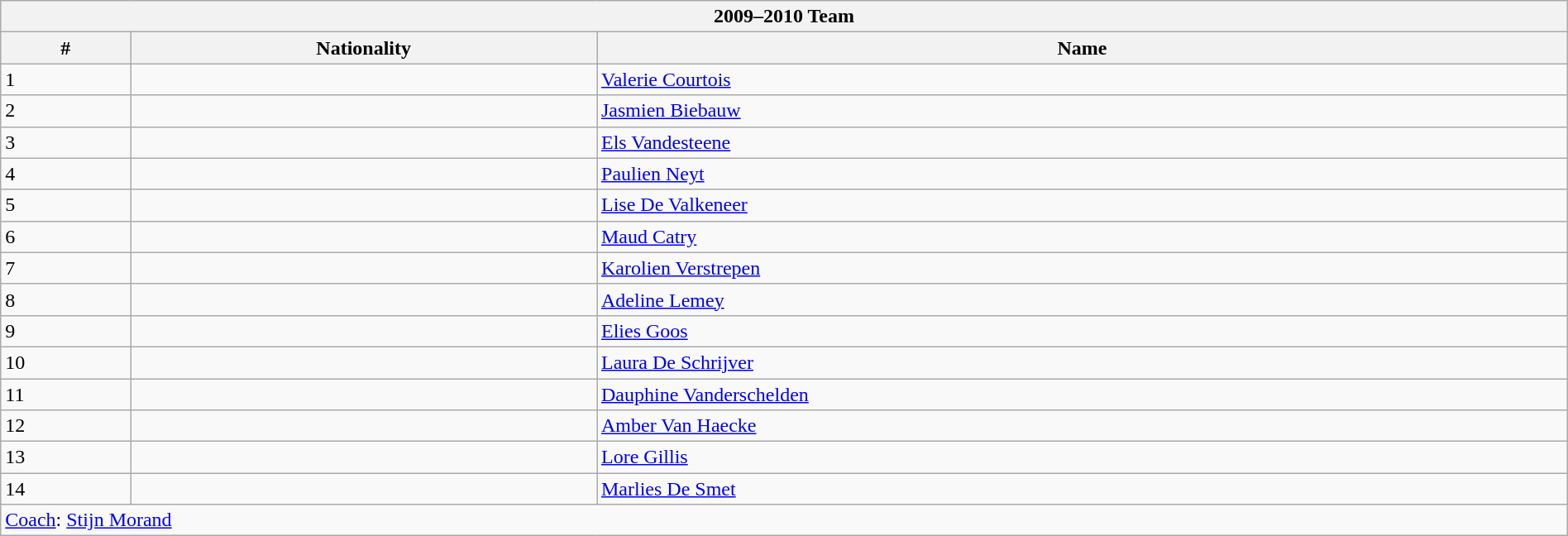<table class="wikitable collapsible collapsed" style="width:100%;">
<tr>
<th colspan=3><strong>2009–2010 Team</strong></th>
</tr>
<tr>
<th>#</th>
<th>Nationality</th>
<th>Name</th>
</tr>
<tr>
<td>1</td>
<td></td>
<td><a href='#'>Valerie Courtois</a></td>
</tr>
<tr>
<td>2</td>
<td></td>
<td><a href='#'>Jasmien Biebauw</a></td>
</tr>
<tr>
<td>3</td>
<td></td>
<td><a href='#'>Els Vandesteene</a></td>
</tr>
<tr>
<td>4</td>
<td></td>
<td><a href='#'>Paulien Neyt</a></td>
</tr>
<tr>
<td>5</td>
<td></td>
<td><a href='#'>Lise De Valkeneer</a></td>
</tr>
<tr>
<td>6</td>
<td></td>
<td><a href='#'>Maud Catry</a></td>
</tr>
<tr>
<td>7</td>
<td></td>
<td><a href='#'>Karolien Verstrepen</a></td>
</tr>
<tr>
<td>8</td>
<td></td>
<td><a href='#'>Adeline Lemey</a></td>
</tr>
<tr>
<td>9</td>
<td></td>
<td><a href='#'>Elies Goos</a></td>
</tr>
<tr>
<td>10</td>
<td></td>
<td><a href='#'>Laura De Schrijver</a></td>
</tr>
<tr>
<td>11</td>
<td></td>
<td><a href='#'>Dauphine Vanderschelden</a></td>
</tr>
<tr>
<td>12</td>
<td></td>
<td><a href='#'>Amber Van Haecke</a></td>
</tr>
<tr>
<td>13</td>
<td></td>
<td><a href='#'>Lore Gillis</a></td>
</tr>
<tr>
<td>14</td>
<td></td>
<td><a href='#'>Marlies De Smet</a></td>
</tr>
<tr>
<td colspan=3><a href='#'>Coach</a>:  <a href='#'>Stijn Morand</a></td>
</tr>
</table>
